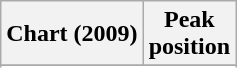<table class="wikitable sortable plainrowheaders" style="text-align:center">
<tr>
<th scope="col">Chart (2009)</th>
<th scope="col">Peak<br>position</th>
</tr>
<tr>
</tr>
<tr>
</tr>
</table>
